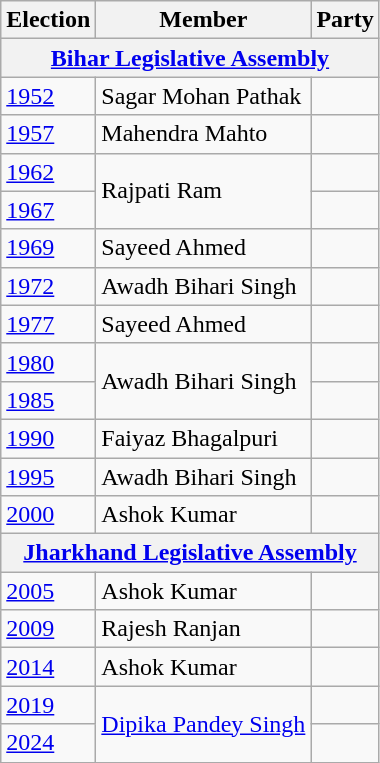<table class="wikitable sortable">
<tr>
<th>Election</th>
<th>Member</th>
<th colspan=2>Party</th>
</tr>
<tr>
<th colspan=4><a href='#'>Bihar Legislative Assembly</a></th>
</tr>
<tr>
<td><a href='#'>1952</a></td>
<td>Sagar Mohan Pathak</td>
<td></td>
</tr>
<tr>
<td><a href='#'>1957</a></td>
<td>Mahendra Mahto</td>
<td></td>
</tr>
<tr>
<td><a href='#'>1962</a></td>
<td rowspan=2>Rajpati Ram</td>
<td></td>
</tr>
<tr>
<td><a href='#'>1967</a></td>
</tr>
<tr>
<td><a href='#'>1969</a></td>
<td>Sayeed Ahmed</td>
<td></td>
</tr>
<tr>
<td><a href='#'>1972</a></td>
<td>Awadh Bihari Singh</td>
<td></td>
</tr>
<tr>
<td><a href='#'>1977</a></td>
<td>Sayeed Ahmed</td>
<td></td>
</tr>
<tr>
<td><a href='#'>1980</a></td>
<td rowspan=2>Awadh Bihari Singh</td>
<td></td>
</tr>
<tr>
<td><a href='#'>1985</a></td>
</tr>
<tr>
<td><a href='#'>1990</a></td>
<td>Faiyaz Bhagalpuri</td>
<td></td>
</tr>
<tr>
<td><a href='#'>1995</a></td>
<td>Awadh Bihari Singh</td>
<td></td>
</tr>
<tr>
<td><a href='#'>2000</a></td>
<td>Ashok Kumar</td>
<td></td>
</tr>
<tr>
<th colspan=4><a href='#'>Jharkhand Legislative Assembly</a></th>
</tr>
<tr>
<td><a href='#'>2005</a></td>
<td>Ashok Kumar</td>
<td></td>
</tr>
<tr>
<td><a href='#'>2009</a></td>
<td>Rajesh Ranjan</td>
<td></td>
</tr>
<tr>
<td><a href='#'>2014</a></td>
<td>Ashok Kumar</td>
<td></td>
</tr>
<tr>
<td><a href='#'>2019</a></td>
<td rowspan =2><a href='#'>Dipika Pandey Singh</a></td>
<td></td>
</tr>
<tr>
<td><a href='#'>2024</a></td>
</tr>
<tr>
</tr>
</table>
